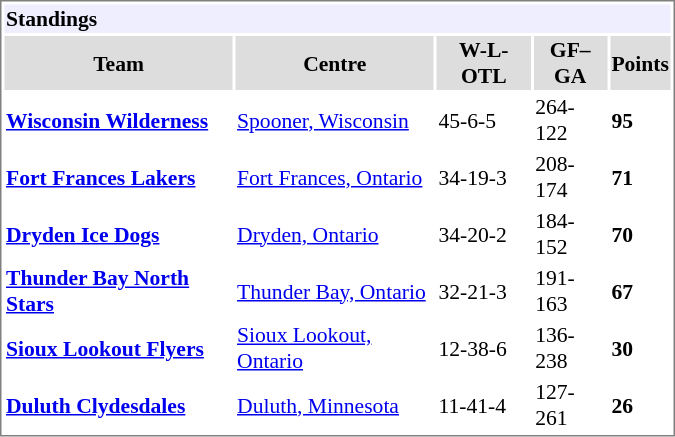<table cellpadding="0">
<tr align="left" style="vertical-align: top">
<td></td>
<td><br><table cellpadding="1" width="450px" style="font-size: 90%; border: 1px solid gray;">
<tr bgcolor="#eeeeff">
<td colspan="5"><strong>Standings</strong></td>
</tr>
<tr>
<th style="background: #DDDDDD;">Team</th>
<th style="background: #DDDDDD;">Centre</th>
<th style="background: #DDDDDD;">W-L-OTL</th>
<th style="background: #DDDDDD;">GF–GA</th>
<th style="background: #DDDDDD;">Points</th>
</tr>
<tr>
<td><strong><a href='#'>Wisconsin Wilderness</a></strong></td>
<td><a href='#'>Spooner, Wisconsin</a></td>
<td>45-6-5</td>
<td>264-122</td>
<td><strong>95</strong></td>
</tr>
<tr>
<td><strong><a href='#'>Fort Frances Lakers</a></strong></td>
<td><a href='#'>Fort Frances, Ontario</a></td>
<td>34-19-3</td>
<td>208-174</td>
<td><strong>71</strong></td>
</tr>
<tr>
<td><strong><a href='#'>Dryden Ice Dogs</a></strong></td>
<td><a href='#'>Dryden, Ontario</a></td>
<td>34-20-2</td>
<td>184-152</td>
<td><strong>70</strong></td>
</tr>
<tr>
<td><strong><a href='#'>Thunder Bay North Stars</a></strong></td>
<td><a href='#'>Thunder Bay, Ontario</a></td>
<td>32-21-3</td>
<td>191-163</td>
<td><strong>67</strong></td>
</tr>
<tr>
<td><strong><a href='#'>Sioux Lookout Flyers</a></strong></td>
<td><a href='#'>Sioux Lookout, Ontario</a></td>
<td>12-38-6</td>
<td>136-238</td>
<td><strong>30</strong></td>
</tr>
<tr>
<td><strong><a href='#'>Duluth Clydesdales</a></strong></td>
<td><a href='#'>Duluth, Minnesota</a></td>
<td>11-41-4</td>
<td>127-261</td>
<td><strong>26</strong></td>
</tr>
</table>
</td>
</tr>
</table>
